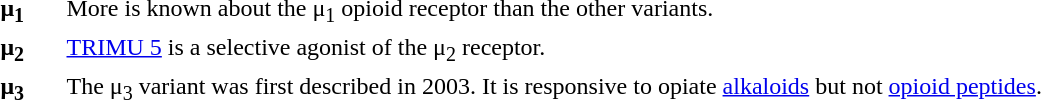<table>
<tr>
<td width="40"><strong>μ<sub>1</sub></strong></td>
<td>More is known about the μ<sub>1</sub> opioid receptor than the other variants.</td>
</tr>
<tr>
<td><strong>μ<sub>2</sub></strong></td>
<td><a href='#'>TRIMU 5</a> is a selective agonist of the μ<sub>2</sub> receptor.</td>
</tr>
<tr>
<td><strong>μ<sub>3</sub></strong></td>
<td>The μ<sub>3</sub> variant was first described in 2003. It is responsive to opiate <a href='#'>alkaloids</a> but not <a href='#'>opioid peptides</a>.</td>
</tr>
</table>
